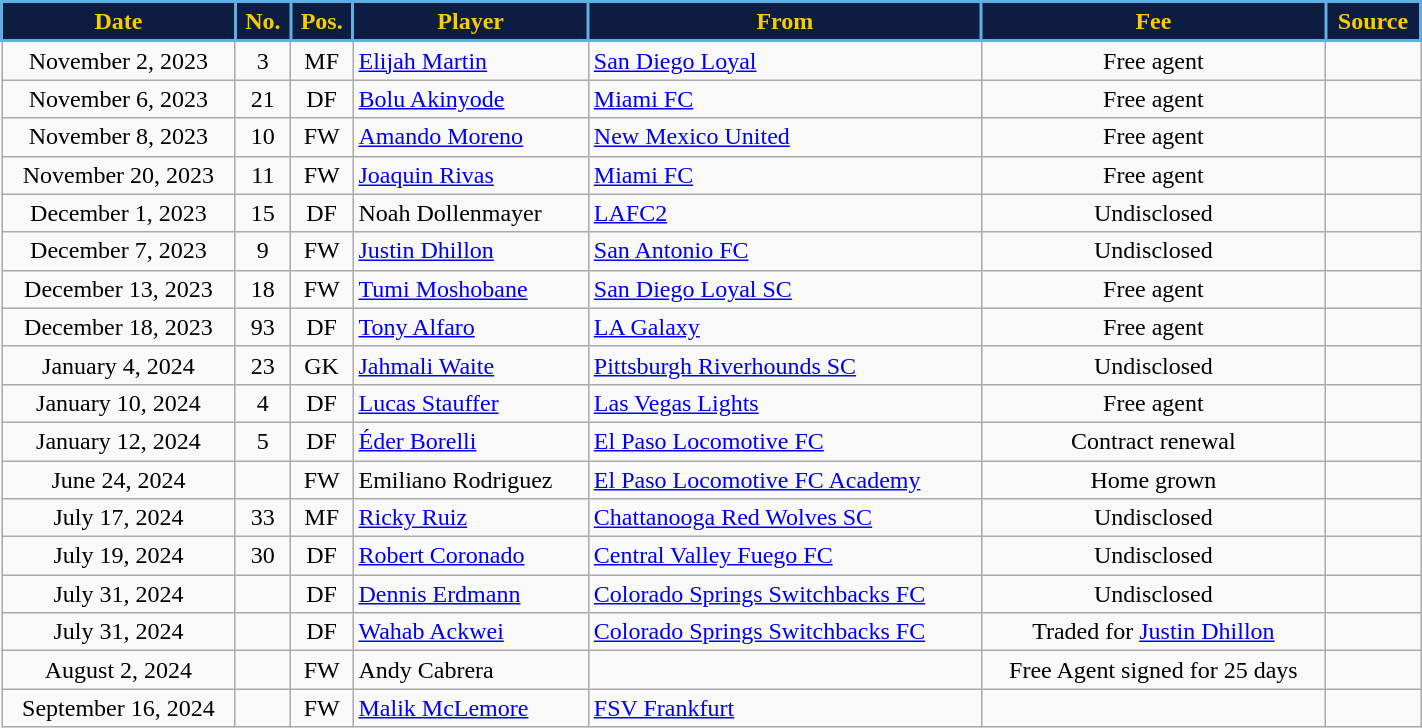<table class="wikitable plainrowheaders sortable" sortable" style="text-align:center;width:75%;">
<tr>
<th style="background:#0D1D41; color:#F8CC00; border:2px solid #5FAFE4;" scope="col">Date</th>
<th style="background:#0D1D41; color:#F8CC00; border:2px solid #5FAFE4;" scope="col">No.</th>
<th style="background:#0D1D41; color:#F8CC00; border:2px solid #5FAFE4;" scope="col">Pos.</th>
<th style="background:#0D1D41; color:#F8CC00; border:2px solid #5FAFE4;" scope="col">Player</th>
<th style="background:#0D1D41; color:#F8CC00; border:2px solid #5FAFE4;" scope="col">From</th>
<th style="background:#0D1D41; color:#F8CC00; border:2px solid #5FAFE4;" scope="col">Fee</th>
<th style="background:#0D1D41; color:#F8CC00; border:2px solid #5FAFE4;" scope="col">Source</th>
</tr>
<tr>
<td>November 2, 2023</td>
<td>3</td>
<td>MF</td>
<td align=left> <a href='#'>Elijah Martin</a></td>
<td align=left> <a href='#'>San Diego Loyal</a></td>
<td>Free agent</td>
<td></td>
</tr>
<tr>
<td>November 6, 2023</td>
<td>21</td>
<td>DF</td>
<td align=left> <a href='#'>Bolu Akinyode</a></td>
<td align=left> <a href='#'>Miami FC</a></td>
<td>Free agent</td>
<td></td>
</tr>
<tr>
<td>November 8, 2023</td>
<td>10</td>
<td>FW</td>
<td align=left> <a href='#'>Amando Moreno</a></td>
<td align=left> <a href='#'>New Mexico United</a></td>
<td>Free agent</td>
<td></td>
</tr>
<tr>
<td>November 20, 2023</td>
<td>11</td>
<td>FW</td>
<td align=left> <a href='#'>Joaquin Rivas</a></td>
<td align=left> <a href='#'>Miami FC</a></td>
<td>Free agent</td>
<td></td>
</tr>
<tr>
<td>December 1, 2023</td>
<td>15</td>
<td>DF</td>
<td align=left> Noah Dollenmayer</td>
<td align=left> <a href='#'>LAFC2</a></td>
<td>Undisclosed</td>
<td></td>
</tr>
<tr>
<td>December 7, 2023</td>
<td>9</td>
<td>FW</td>
<td align=left> <a href='#'>Justin Dhillon</a></td>
<td align=left> <a href='#'>San Antonio FC</a></td>
<td>Undisclosed</td>
<td></td>
</tr>
<tr>
<td>December 13, 2023</td>
<td>18</td>
<td>FW</td>
<td align=left> <a href='#'>Tumi Moshobane</a></td>
<td align=left> <a href='#'>San Diego Loyal SC</a></td>
<td>Free agent</td>
<td></td>
</tr>
<tr>
<td>December 18, 2023</td>
<td>93</td>
<td>DF</td>
<td align=left> <a href='#'>Tony Alfaro</a></td>
<td align=left> <a href='#'>LA Galaxy</a></td>
<td>Free agent</td>
<td></td>
</tr>
<tr>
<td>January 4, 2024</td>
<td>23</td>
<td>GK</td>
<td align=left> <a href='#'>Jahmali Waite</a></td>
<td align=left> <a href='#'>Pittsburgh Riverhounds SC</a></td>
<td>Undisclosed</td>
<td></td>
</tr>
<tr>
<td>January 10, 2024</td>
<td>4</td>
<td>DF</td>
<td align=left> <a href='#'>Lucas Stauffer</a></td>
<td align=left> <a href='#'>Las Vegas Lights</a></td>
<td>Free agent</td>
<td></td>
</tr>
<tr>
<td>January 12, 2024</td>
<td>5</td>
<td>DF</td>
<td align=left> <a href='#'>Éder Borelli</a></td>
<td align=left> <a href='#'>El Paso Locomotive FC</a></td>
<td>Contract renewal</td>
<td></td>
</tr>
<tr>
<td>June 24, 2024</td>
<td></td>
<td>FW</td>
<td align=left> Emiliano Rodriguez</td>
<td align=left> <a href='#'>El Paso Locomotive FC Academy</a></td>
<td>Home grown</td>
<td></td>
</tr>
<tr>
<td>July 17, 2024</td>
<td>33</td>
<td>MF</td>
<td align=left> <a href='#'>Ricky Ruiz</a></td>
<td align=left> <a href='#'>Chattanooga Red Wolves SC</a></td>
<td>Undisclosed</td>
<td></td>
</tr>
<tr>
<td>July 19, 2024</td>
<td>30</td>
<td>DF</td>
<td align=left> <a href='#'>Robert Coronado</a></td>
<td align=left> <a href='#'>Central Valley Fuego FC</a></td>
<td>Undisclosed</td>
<td></td>
</tr>
<tr>
<td>July 31, 2024</td>
<td></td>
<td>DF</td>
<td align=left> <a href='#'>Dennis Erdmann</a></td>
<td align=left> <a href='#'>Colorado Springs Switchbacks FC</a></td>
<td>Undisclosed</td>
<td></td>
</tr>
<tr>
<td>July 31, 2024</td>
<td></td>
<td>DF</td>
<td align=left> <a href='#'>Wahab Ackwei</a></td>
<td align=left> <a href='#'>Colorado Springs Switchbacks FC</a></td>
<td>Traded for <a href='#'>Justin Dhillon</a></td>
<td></td>
</tr>
<tr>
<td>August 2, 2024</td>
<td></td>
<td>FW</td>
<td align=left> Andy Cabrera</td>
<td align=left></td>
<td>Free Agent signed for 25 days</td>
<td></td>
</tr>
<tr>
<td>September 16, 2024</td>
<td></td>
<td>FW</td>
<td align=left> <a href='#'>Malik McLemore</a></td>
<td align=left> <a href='#'>FSV Frankfurt</a></td>
<td></td>
<td></td>
</tr>
</table>
